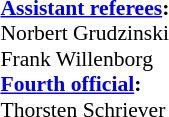<table width=50% style="font-size: 90%">
<tr>
<td><br><strong><a href='#'>Assistant referees</a>:</strong>
<br>Norbert Grudzinski
<br>Frank Willenborg
<br><strong><a href='#'>Fourth official</a>:</strong>
<br>Thorsten Schriever</td>
</tr>
</table>
